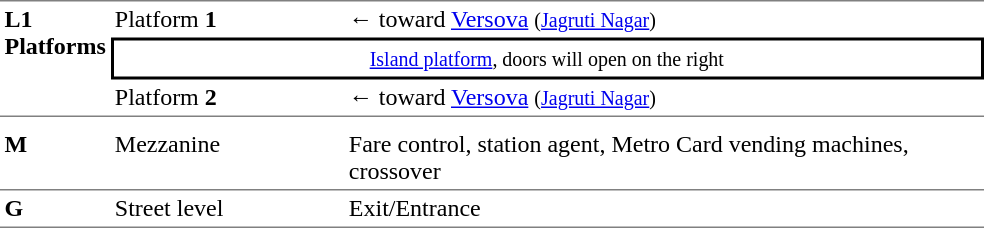<table border=0 cellspacing=0 cellpadding=3>
<tr>
<td style="border-bottom:solid 1px gray;vertical-align:top;border-top:solid 1px gray;" rowspan=4;><strong>L1<br>Platforms</strong></td>
</tr>
<tr>
<td style="border-top:solid 1px gray;" width=150>Platform <span><strong>1</strong></span></td>
<td style="border-top:solid 1px gray;" width=390>←  toward <a href='#'>Versova</a> <small>(<a href='#'>Jagruti Nagar</a>)</small></td>
</tr>
<tr>
<td style="border-top:solid 2px black;border-right:solid 2px black;border-left:solid 2px black;border-bottom:solid 2px black;text-align:center;" colspan=2><small><a href='#'>Island platform</a>, doors will open on the right</small></td>
</tr>
<tr>
<td style="border-bottom:solid 1px gray;vertical-align:top;">Platform <span><strong>2</strong></span></td>
<td style="border-bottom:solid 1px gray;vertical-align:top;">←  toward <a href='#'>Versova</a> <small>(<a href='#'>Jagruti Nagar</a>)</small></td>
</tr>
<tr>
<td></td>
</tr>
<tr>
<td style="vertical-align:top"><strong>M</strong></td>
<td style="vertical-align:top">Mezzanine</td>
<td style="vertical-align:top">Fare control, station agent, Metro Card vending machines, crossover</td>
</tr>
<tr>
<td style="border-bottom:solid 1px gray;border-top:solid 1px gray; vertical-align:top" width=50><strong>G</strong></td>
<td style="border-top:solid 1px gray;border-bottom:solid 1px gray; vertical-align:top" width=100>Street level</td>
<td style="border-top:solid 1px gray;border-bottom:solid 1px gray; vertical-align:top" width=420>Exit/Entrance</td>
</tr>
</table>
